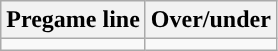<table class="wikitable">
<tr align="center">
<th>Pregame line</th>
<th>Over/under</th>
</tr>
<tr align="center">
<td></td>
<td></td>
</tr>
</table>
